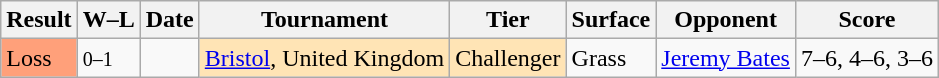<table class="sortable wikitable">
<tr>
<th>Result</th>
<th class="unsortable">W–L</th>
<th>Date</th>
<th>Tournament</th>
<th>Tier</th>
<th>Surface</th>
<th>Opponent</th>
<th class="unsortable">Score</th>
</tr>
<tr>
<td style="background:#ffa07a;">Loss</td>
<td><small>0–1</small></td>
<td></td>
<td style="background:moccasin;"><a href='#'>Bristol</a>, United Kingdom</td>
<td style="background:moccasin;">Challenger</td>
<td>Grass</td>
<td> <a href='#'>Jeremy Bates</a></td>
<td>7–6, 4–6, 3–6</td>
</tr>
</table>
